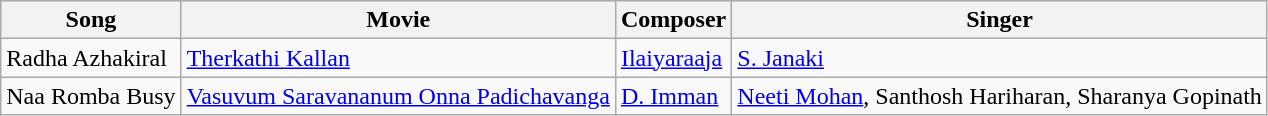<table class="wikitable">
<tr>
<th>Song</th>
<th>Movie</th>
<th>Composer</th>
<th>Singer</th>
</tr>
<tr>
<td>Radha Azhakiral</td>
<td><a href='#'>Therkathi Kallan</a></td>
<td><a href='#'>Ilaiyaraaja</a></td>
<td><a href='#'>S. Janaki</a></td>
</tr>
<tr>
<td>Naa Romba Busy</td>
<td><a href='#'>Vasuvum Saravananum Onna Padichavanga</a></td>
<td><a href='#'>D. Imman</a></td>
<td><a href='#'>Neeti Mohan</a>, Santhosh Hariharan, Sharanya Gopinath</td>
</tr>
</table>
